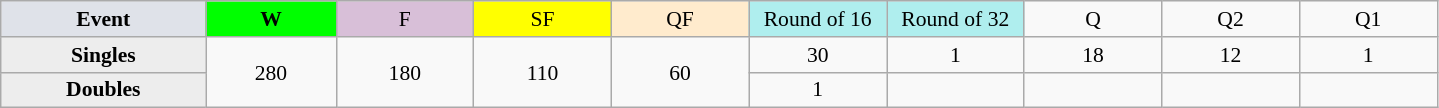<table class=wikitable style=font-size:90%;text-align:center>
<tr>
<td style="width:130px; background:#dfe2e9;"><strong>Event</strong></td>
<td style="width:80px; background:lime;"><strong>W</strong></td>
<td style="width:85px; background:thistle;">F</td>
<td style="width:85px; background:#ff0;">SF</td>
<td style="width:85px; background:#ffebcd;">QF</td>
<td style="width:85px; background:#afeeee;">Round of 16</td>
<td style="width:85px; background:#afeeee;">Round of 32</td>
<td width=85>Q</td>
<td width=85>Q2</td>
<td width=85>Q1</td>
</tr>
<tr>
<th style="background:#ededed;">Singles</th>
<td rowspan=2>280</td>
<td rowspan=2>180</td>
<td rowspan=2>110</td>
<td rowspan=2>60</td>
<td>30</td>
<td>1</td>
<td>18</td>
<td>12</td>
<td>1</td>
</tr>
<tr>
<th style="background:#ededed;">Doubles</th>
<td>1</td>
<td></td>
<td></td>
<td></td>
<td></td>
</tr>
</table>
